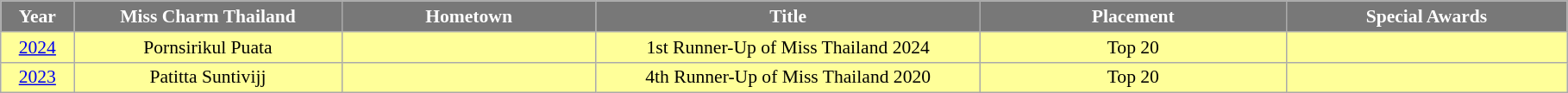<table class="wikitable sortable" style="font-size: 90%; text-align:center">
<tr>
<th width="50" style="background-color:#787878;color:#FFFFFF;">Year</th>
<th width="200" style="background-color:#787878;color:#FFFFFF;">Miss Charm Thailand</th>
<th width="190" style="background-color:#787878;color:#FFFFFF;">Hometown</th>
<th width="290" style="background-color:#787878;color:#FFFFFF;">Title</th>
<th width="230" style="background-color:#787878;color:#FFFFFF;">Placement</th>
<th width="210" style="background-color:#787878;color:#FFFFFF;">Special Awards</th>
</tr>
<tr style="background-color:#FFFF99">
<td><a href='#'>2024</a></td>
<td>Pornsirikul Puata</td>
<td align=left></td>
<td>1st Runner-Up of Miss Thailand 2024</td>
<td>Top 20</td>
<td></td>
</tr>
<tr style="background-color:#FFFF99">
<td><a href='#'>2023</a></td>
<td>Patitta Suntivijj</td>
<td align=left></td>
<td>4th Runner-Up of Miss Thailand 2020</td>
<td>Top 20</td>
<td style="background:;"></td>
</tr>
</table>
